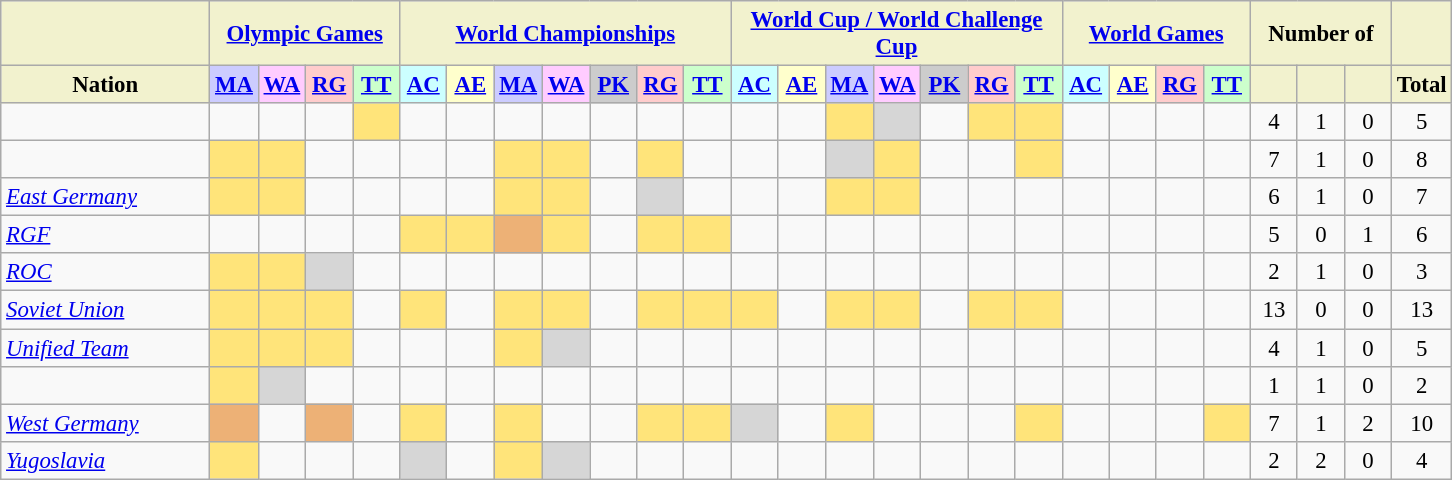<table class="wikitable" style="margin-top:0em; text-align:center; font-size:95%;">
<tr>
<th colspan="1" style="background: #f2f2ce;"></th>
<th colspan="4" style="background: #f2f2ce;"><a href='#'>Olympic Games</a></th>
<th colspan="7" style="background: #f2f2ce;"><a href='#'>World Championships</a></th>
<th colspan="7" style="background: #f2f2ce;"><a href='#'>World Cup / World Challenge Cup</a></th>
<th colspan="4" style="background: #f2f2ce;"><a href='#'>World Games</a></th>
<th colspan="3" style="background: #f2f2ce;"><strong>Number of</strong></th>
<th style="background: #f2f2ce;"></th>
</tr>
<tr>
<th style="background-color:#f2f2ce; width:8.7em;">Nation</th>
<th style="background-color:#ccf; width:1.6em;;"><a href='#'>MA</a></th>
<th style="background-color:#fcf; width:1.6em;;"><a href='#'>WA</a></th>
<th style="background-color:#fcc; width:1.6em;;"><a href='#'>RG</a></th>
<th style="background-color:#cfc; width:1.6em;;"><a href='#'>TT</a></th>
<th style="background-color:#cff; width:1.6em;;"><a href='#'>AC</a></th>
<th style="background-color:#ffc; width:1.6em;;"><a href='#'>AE</a></th>
<th style="background-color:#ccf; width:1.6em;;"><a href='#'>MA</a></th>
<th style="background-color:#fcf; width:1.6em;;"><a href='#'>WA</a></th>
<th style="background-color:#ccc; width:1.6em;;"><a href='#'>PK</a></th>
<th style="background-color:#fcc; width:1.6em;;"><a href='#'>RG</a></th>
<th style="background-color:#cfc; width:1.6em;;"><a href='#'>TT</a></th>
<th style="background-color:#cff; width:1.6em;;"><a href='#'>AC</a></th>
<th style="background-color:#ffc; width:1.6em;;"><a href='#'>AE</a></th>
<th style="background-color:#ccf; width:1.6em;;"><a href='#'>MA</a></th>
<th style="background-color:#fcf; width:1.6em;;"><a href='#'>WA</a></th>
<th style="background-color:#ccc; width:1.6em;;"><a href='#'>PK</a></th>
<th style="background-color:#fcc; width:1.6em;;"><a href='#'>RG</a></th>
<th style="background-color:#cfc; width:1.6em;;"><a href='#'>TT</a></th>
<th style="background-color:#cff; width:1.6em;;"><a href='#'>AC</a></th>
<th style="background-color:#ffc; width:1.6em;;"><a href='#'>AE</a></th>
<th style="background-color:#fcc; width:1.6em;;"><a href='#'>RG</a></th>
<th style="background-color:#cfc; width:1.6em;;"><a href='#'>TT</a></th>
<th style="background-color:#f2f2ce; width:1.6em;;"></th>
<th style="background-color:#f2f2ce; width:1.6em;;"></th>
<th style="background-color:#f2f2ce; width:1.6em;;"></th>
<th style="background-color:#f2f2ce; width:1.6em;;"><strong>Total</strong></th>
</tr>
<tr>
<td align=left></td>
<td></td>
<td></td>
<td></td>
<td style="background-color:#FFE47A;"></td>
<td></td>
<td></td>
<td></td>
<td></td>
<td></td>
<td></td>
<td></td>
<td></td>
<td></td>
<td style="background-color:#FFE47A;"></td>
<td style="background-color:#D6D6D6;"></td>
<td></td>
<td style="background-color:#FFE47A;"></td>
<td style="background-color:#FFE47A;"></td>
<td></td>
<td></td>
<td></td>
<td></td>
<td>4</td>
<td>1</td>
<td>0</td>
<td>5</td>
</tr>
<tr>
<td align=left></td>
<td style="background-color:#FFE47A;"></td>
<td style="background-color:#FFE47A;"></td>
<td></td>
<td></td>
<td></td>
<td></td>
<td style="background-color:#FFE47A;"></td>
<td style="background-color:#FFE47A;"></td>
<td></td>
<td style="background-color:#FFE47A;"></td>
<td></td>
<td></td>
<td></td>
<td style="background-color:#D6D6D6;"></td>
<td style="background-color:#FFE47A;"></td>
<td></td>
<td></td>
<td style="background-color:#FFE47A;"></td>
<td></td>
<td></td>
<td></td>
<td></td>
<td>7</td>
<td>1</td>
<td>0</td>
<td>8</td>
</tr>
<tr>
<td align=left><em> <a href='#'>East Germany</a></em></td>
<td style="background-color:#FFE47A;"></td>
<td style="background-color:#FFE47A;"></td>
<td></td>
<td></td>
<td></td>
<td></td>
<td style="background-color:#FFE47A;"></td>
<td style="background-color:#FFE47A;"></td>
<td></td>
<td style="background-color:#D6D6D6;"></td>
<td></td>
<td></td>
<td></td>
<td style="background-color:#FFE47A;"></td>
<td style="background-color:#FFE47A;"></td>
<td></td>
<td></td>
<td></td>
<td></td>
<td></td>
<td></td>
<td></td>
<td>6</td>
<td>1</td>
<td>0</td>
<td>7</td>
</tr>
<tr>
<td align=left><em><a href='#'>RGF</a></em></td>
<td></td>
<td></td>
<td></td>
<td></td>
<td style="background-color:#FFE47A;"></td>
<td style="background-color:#FFE47A;"></td>
<td style="background-color:#EDB176;"></td>
<td style="background-color:#FFE47A;"></td>
<td></td>
<td style="background-color:#FFE47A;"></td>
<td style="background-color:#FFE47A;"></td>
<td></td>
<td></td>
<td></td>
<td></td>
<td></td>
<td></td>
<td></td>
<td></td>
<td></td>
<td></td>
<td></td>
<td>5</td>
<td>0</td>
<td>1</td>
<td>6</td>
</tr>
<tr>
<td align=left> <em><a href='#'>ROC</a></em></td>
<td style="background-color:#FFE47A;"></td>
<td style="background-color:#FFE47A;"></td>
<td style="background-color:#D6D6D6;"></td>
<td></td>
<td></td>
<td></td>
<td></td>
<td></td>
<td></td>
<td></td>
<td></td>
<td></td>
<td></td>
<td></td>
<td></td>
<td></td>
<td></td>
<td></td>
<td></td>
<td></td>
<td></td>
<td></td>
<td>2</td>
<td>1</td>
<td>0</td>
<td>3</td>
</tr>
<tr>
<td align=left><em> <a href='#'>Soviet Union</a></em></td>
<td style="background-color:#FFE47A;"></td>
<td style="background-color:#FFE47A;"></td>
<td style="background-color:#FFE47A;"></td>
<td></td>
<td style="background-color:#FFE47A;"></td>
<td></td>
<td style="background-color:#FFE47A;"></td>
<td style="background-color:#FFE47A;"></td>
<td></td>
<td style="background-color:#FFE47A;"></td>
<td style="background-color:#FFE47A;"></td>
<td style="background-color:#FFE47A;"></td>
<td></td>
<td style="background-color:#FFE47A;"></td>
<td style="background-color:#FFE47A;"></td>
<td></td>
<td style="background-color:#FFE47A;"></td>
<td style="background-color:#FFE47A;"></td>
<td></td>
<td></td>
<td></td>
<td></td>
<td>13</td>
<td>0</td>
<td>0</td>
<td>13</td>
</tr>
<tr>
<td align=left><em> <a href='#'>Unified Team</a></em></td>
<td style="background-color:#FFE47A;"></td>
<td style="background-color:#FFE47A;"></td>
<td style="background-color:#FFE47A;"></td>
<td></td>
<td></td>
<td></td>
<td style="background-color:#FFE47A;"></td>
<td style="background-color:#D6D6D6;"></td>
<td></td>
<td></td>
<td></td>
<td></td>
<td></td>
<td></td>
<td></td>
<td></td>
<td></td>
<td></td>
<td></td>
<td></td>
<td></td>
<td></td>
<td>4</td>
<td>1</td>
<td>0</td>
<td>5</td>
</tr>
<tr>
<td align=left><em></em></td>
<td style="background-color:#FFE47A;"></td>
<td style="background-color:#D6D6D6;"></td>
<td></td>
<td></td>
<td></td>
<td></td>
<td></td>
<td></td>
<td></td>
<td></td>
<td></td>
<td></td>
<td></td>
<td></td>
<td></td>
<td></td>
<td></td>
<td></td>
<td></td>
<td></td>
<td></td>
<td></td>
<td>1</td>
<td>1</td>
<td>0</td>
<td>2</td>
</tr>
<tr>
<td align=left><em> <a href='#'>West Germany</a></em></td>
<td style="background-color:#EDB176;"></td>
<td></td>
<td style="background-color:#EDB176;"></td>
<td></td>
<td style="background-color:#FFE47A;"></td>
<td></td>
<td style="background-color:#FFE47A;"></td>
<td></td>
<td></td>
<td style="background-color:#FFE47A;"></td>
<td style="background-color:#FFE47A;"></td>
<td style="background-color:#D6D6D6;"></td>
<td></td>
<td style="background-color:#FFE47A;"></td>
<td></td>
<td></td>
<td></td>
<td style="background-color:#FFE47A;"></td>
<td></td>
<td></td>
<td></td>
<td style="background-color:#FFE47A;"></td>
<td>7</td>
<td>1</td>
<td>2</td>
<td>10</td>
</tr>
<tr>
<td align=left><em> <a href='#'>Yugoslavia</a></em></td>
<td style="background-color:#FFE47A;"></td>
<td></td>
<td></td>
<td></td>
<td style="background-color:#D6D6D6;"></td>
<td></td>
<td style="background-color:#FFE47A;"></td>
<td style="background-color:#D6D6D6;"></td>
<td></td>
<td></td>
<td></td>
<td></td>
<td></td>
<td></td>
<td></td>
<td></td>
<td></td>
<td></td>
<td></td>
<td></td>
<td></td>
<td></td>
<td>2</td>
<td>2</td>
<td>0</td>
<td>4</td>
</tr>
</table>
